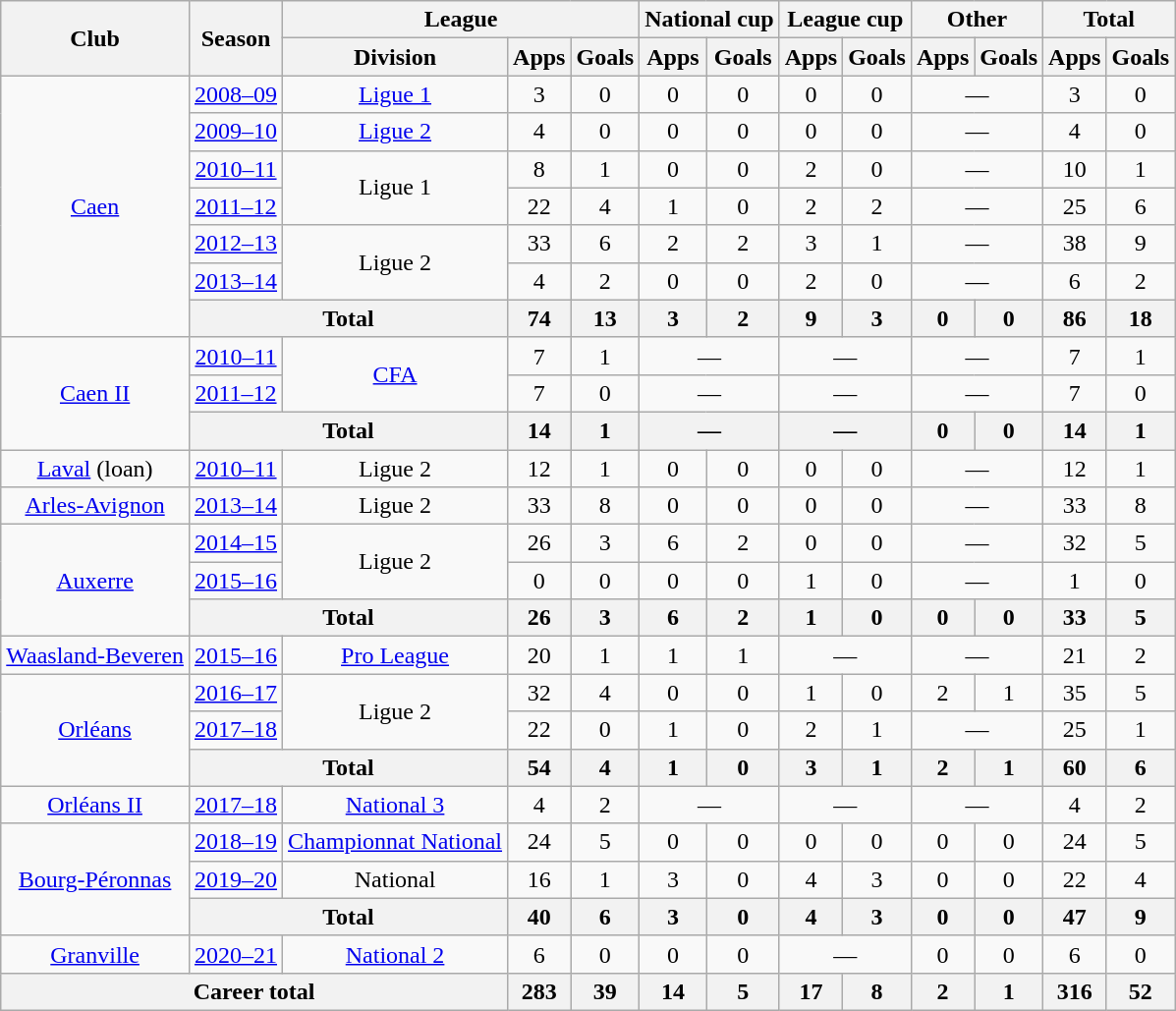<table class=wikitable style="text-align:center">
<tr>
<th rowspan="2">Club</th>
<th rowspan="2">Season</th>
<th colspan="3">League</th>
<th colspan="2">National cup</th>
<th colspan="2">League cup</th>
<th colspan="2">Other</th>
<th colspan="2">Total</th>
</tr>
<tr>
<th>Division</th>
<th>Apps</th>
<th>Goals</th>
<th>Apps</th>
<th>Goals</th>
<th>Apps</th>
<th>Goals</th>
<th>Apps</th>
<th>Goals</th>
<th>Apps</th>
<th>Goals</th>
</tr>
<tr>
<td rowspan="7"><a href='#'>Caen</a></td>
<td><a href='#'>2008–09</a></td>
<td><a href='#'>Ligue 1</a></td>
<td>3</td>
<td>0</td>
<td>0</td>
<td>0</td>
<td>0</td>
<td>0</td>
<td colspan="2">—</td>
<td>3</td>
<td>0</td>
</tr>
<tr>
<td><a href='#'>2009–10</a></td>
<td><a href='#'>Ligue 2</a></td>
<td>4</td>
<td>0</td>
<td>0</td>
<td>0</td>
<td>0</td>
<td>0</td>
<td colspan="2">—</td>
<td>4</td>
<td>0</td>
</tr>
<tr>
<td><a href='#'>2010–11</a></td>
<td rowspan="2">Ligue 1</td>
<td>8</td>
<td>1</td>
<td>0</td>
<td>0</td>
<td>2</td>
<td>0</td>
<td colspan="2">—</td>
<td>10</td>
<td>1</td>
</tr>
<tr>
<td><a href='#'>2011–12</a></td>
<td>22</td>
<td>4</td>
<td>1</td>
<td>0</td>
<td>2</td>
<td>2</td>
<td colspan="2">—</td>
<td>25</td>
<td>6</td>
</tr>
<tr>
<td><a href='#'>2012–13</a></td>
<td rowspan="2">Ligue 2</td>
<td>33</td>
<td>6</td>
<td>2</td>
<td>2</td>
<td>3</td>
<td>1</td>
<td colspan="2">—</td>
<td>38</td>
<td>9</td>
</tr>
<tr>
<td><a href='#'>2013–14</a></td>
<td>4</td>
<td>2</td>
<td>0</td>
<td>0</td>
<td>2</td>
<td>0</td>
<td colspan="2">—</td>
<td>6</td>
<td>2</td>
</tr>
<tr>
<th colspan="2">Total</th>
<th>74</th>
<th>13</th>
<th>3</th>
<th>2</th>
<th>9</th>
<th>3</th>
<th>0</th>
<th>0</th>
<th>86</th>
<th>18</th>
</tr>
<tr>
<td rowspan="3"><a href='#'>Caen II</a></td>
<td><a href='#'>2010–11</a></td>
<td rowspan="2"><a href='#'>CFA</a></td>
<td>7</td>
<td>1</td>
<td colspan="2">—</td>
<td colspan="2">—</td>
<td colspan="2">—</td>
<td>7</td>
<td>1</td>
</tr>
<tr>
<td><a href='#'>2011–12</a></td>
<td>7</td>
<td>0</td>
<td colspan="2">—</td>
<td colspan="2">—</td>
<td colspan="2">—</td>
<td>7</td>
<td>0</td>
</tr>
<tr>
<th colspan="2">Total</th>
<th>14</th>
<th>1</th>
<th colspan="2">—</th>
<th colspan="2">—</th>
<th>0</th>
<th>0</th>
<th>14</th>
<th>1</th>
</tr>
<tr>
<td><a href='#'>Laval</a> (loan)</td>
<td><a href='#'>2010–11</a></td>
<td>Ligue 2</td>
<td>12</td>
<td>1</td>
<td>0</td>
<td>0</td>
<td>0</td>
<td>0</td>
<td colspan="2">—</td>
<td>12</td>
<td>1</td>
</tr>
<tr>
<td><a href='#'>Arles-Avignon</a></td>
<td><a href='#'>2013–14</a></td>
<td>Ligue 2</td>
<td>33</td>
<td>8</td>
<td>0</td>
<td>0</td>
<td>0</td>
<td>0</td>
<td colspan="2">—</td>
<td>33</td>
<td>8</td>
</tr>
<tr>
<td rowspan="3"><a href='#'>Auxerre</a></td>
<td><a href='#'>2014–15</a></td>
<td rowspan="2">Ligue 2</td>
<td>26</td>
<td>3</td>
<td>6</td>
<td>2</td>
<td>0</td>
<td>0</td>
<td colspan="2">—</td>
<td>32</td>
<td>5</td>
</tr>
<tr>
<td><a href='#'>2015–16</a></td>
<td>0</td>
<td>0</td>
<td>0</td>
<td>0</td>
<td>1</td>
<td>0</td>
<td colspan="2">—</td>
<td>1</td>
<td>0</td>
</tr>
<tr>
<th colspan="2">Total</th>
<th>26</th>
<th>3</th>
<th>6</th>
<th>2</th>
<th>1</th>
<th>0</th>
<th>0</th>
<th>0</th>
<th>33</th>
<th>5</th>
</tr>
<tr>
<td><a href='#'>Waasland-Beveren</a></td>
<td><a href='#'>2015–16</a></td>
<td><a href='#'>Pro League</a></td>
<td>20</td>
<td>1</td>
<td>1</td>
<td>1</td>
<td colspan="2">—</td>
<td colspan="2">—</td>
<td>21</td>
<td>2</td>
</tr>
<tr>
<td rowspan="3"><a href='#'>Orléans</a></td>
<td><a href='#'>2016–17</a></td>
<td rowspan="2">Ligue 2</td>
<td>32</td>
<td>4</td>
<td>0</td>
<td>0</td>
<td>1</td>
<td>0</td>
<td>2</td>
<td>1</td>
<td>35</td>
<td>5</td>
</tr>
<tr>
<td><a href='#'>2017–18</a></td>
<td>22</td>
<td>0</td>
<td>1</td>
<td>0</td>
<td>2</td>
<td>1</td>
<td colspan="2">—</td>
<td>25</td>
<td>1</td>
</tr>
<tr>
<th colspan="2">Total</th>
<th>54</th>
<th>4</th>
<th>1</th>
<th>0</th>
<th>3</th>
<th>1</th>
<th>2</th>
<th>1</th>
<th>60</th>
<th>6</th>
</tr>
<tr>
<td><a href='#'>Orléans II</a></td>
<td><a href='#'>2017–18</a></td>
<td><a href='#'>National 3</a></td>
<td>4</td>
<td>2</td>
<td colspan="2">—</td>
<td colspan="2">—</td>
<td colspan="2">—</td>
<td>4</td>
<td>2</td>
</tr>
<tr>
<td rowspan="3"><a href='#'>Bourg-Péronnas</a></td>
<td><a href='#'>2018–19</a></td>
<td><a href='#'>Championnat National</a></td>
<td>24</td>
<td>5</td>
<td>0</td>
<td>0</td>
<td>0</td>
<td>0</td>
<td>0</td>
<td>0</td>
<td>24</td>
<td>5</td>
</tr>
<tr>
<td><a href='#'>2019–20</a></td>
<td>National</td>
<td>16</td>
<td>1</td>
<td>3</td>
<td>0</td>
<td>4</td>
<td>3</td>
<td>0</td>
<td>0</td>
<td>22</td>
<td>4</td>
</tr>
<tr>
<th colspan="2">Total</th>
<th>40</th>
<th>6</th>
<th>3</th>
<th>0</th>
<th>4</th>
<th>3</th>
<th>0</th>
<th>0</th>
<th>47</th>
<th>9</th>
</tr>
<tr>
<td><a href='#'>Granville</a></td>
<td><a href='#'>2020–21</a></td>
<td><a href='#'>National 2</a></td>
<td>6</td>
<td>0</td>
<td>0</td>
<td>0</td>
<td colspan="2">—</td>
<td>0</td>
<td>0</td>
<td>6</td>
<td>0</td>
</tr>
<tr>
<th colspan="3">Career total</th>
<th>283</th>
<th>39</th>
<th>14</th>
<th>5</th>
<th>17</th>
<th>8</th>
<th>2</th>
<th>1</th>
<th>316</th>
<th>52</th>
</tr>
</table>
